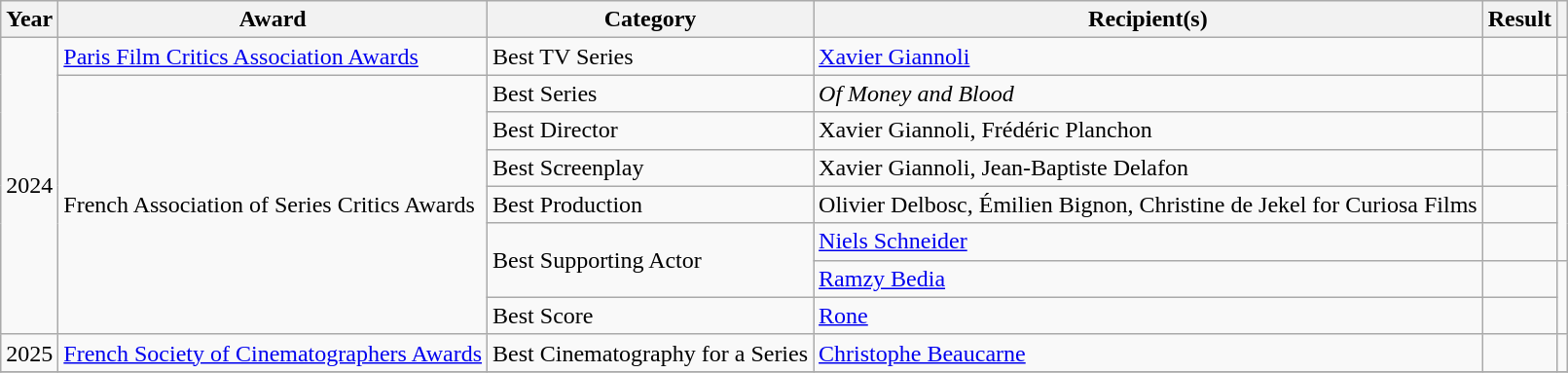<table class="wikitable sortable plainrowheaders">
<tr>
<th scope="col">Year</th>
<th scope="col">Award</th>
<th scope="col">Category</th>
<th scope="col">Recipient(s)</th>
<th scope="col">Result</th>
<th scope="col" class="unsortable"></th>
</tr>
<tr>
<td rowspan="8">2024</td>
<td><a href='#'>Paris Film Critics Association Awards</a></td>
<td>Best TV Series</td>
<td><a href='#'>Xavier Giannoli</a></td>
<td></td>
<td></td>
</tr>
<tr>
<td rowspan="7">French Association of Series Critics Awards</td>
<td>Best Series</td>
<td><em>Of Money and Blood</em></td>
<td></td>
<td rowspan="5"></td>
</tr>
<tr>
<td>Best Director</td>
<td>Xavier Giannoli, Frédéric Planchon</td>
<td></td>
</tr>
<tr>
<td>Best Screenplay</td>
<td>Xavier Giannoli, Jean-Baptiste Delafon</td>
<td></td>
</tr>
<tr>
<td>Best Production</td>
<td>Olivier Delbosc, Émilien Bignon, Christine de Jekel for Curiosa Films</td>
<td></td>
</tr>
<tr>
<td rowspan="2">Best Supporting Actor</td>
<td><a href='#'>Niels Schneider</a></td>
<td></td>
</tr>
<tr>
<td><a href='#'>Ramzy Bedia</a></td>
<td></td>
<td rowspan="2"></td>
</tr>
<tr>
<td>Best Score</td>
<td><a href='#'>Rone</a></td>
<td></td>
</tr>
<tr>
<td>2025</td>
<td><a href='#'>French Society of Cinematographers Awards</a></td>
<td>Best Cinematography for a Series</td>
<td><a href='#'>Christophe Beaucarne</a></td>
<td></td>
<td></td>
</tr>
<tr>
</tr>
</table>
